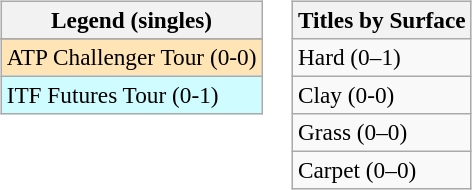<table>
<tr valign=top>
<td><br><table class=wikitable style=font-size:97%>
<tr>
<th>Legend (singles)</th>
</tr>
<tr bgcolor=e5d1cb>
</tr>
<tr bgcolor=moccasin>
<td>ATP Challenger Tour (0-0)</td>
</tr>
<tr bgcolor=cffcff>
<td>ITF Futures Tour (0-1)</td>
</tr>
</table>
</td>
<td><br><table class=wikitable style=font-size:97%>
<tr>
<th>Titles by Surface</th>
</tr>
<tr>
<td>Hard (0–1)</td>
</tr>
<tr>
<td>Clay (0-0)</td>
</tr>
<tr>
<td>Grass (0–0)</td>
</tr>
<tr>
<td>Carpet (0–0)</td>
</tr>
</table>
</td>
</tr>
</table>
